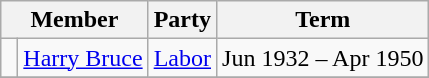<table class="wikitable">
<tr>
<th colspan=2>Member</th>
<th>Party</th>
<th>Term</th>
</tr>
<tr>
<td> </td>
<td><a href='#'>Harry Bruce</a></td>
<td><a href='#'>Labor</a></td>
<td>Jun 1932 – Apr 1950</td>
</tr>
<tr>
</tr>
</table>
